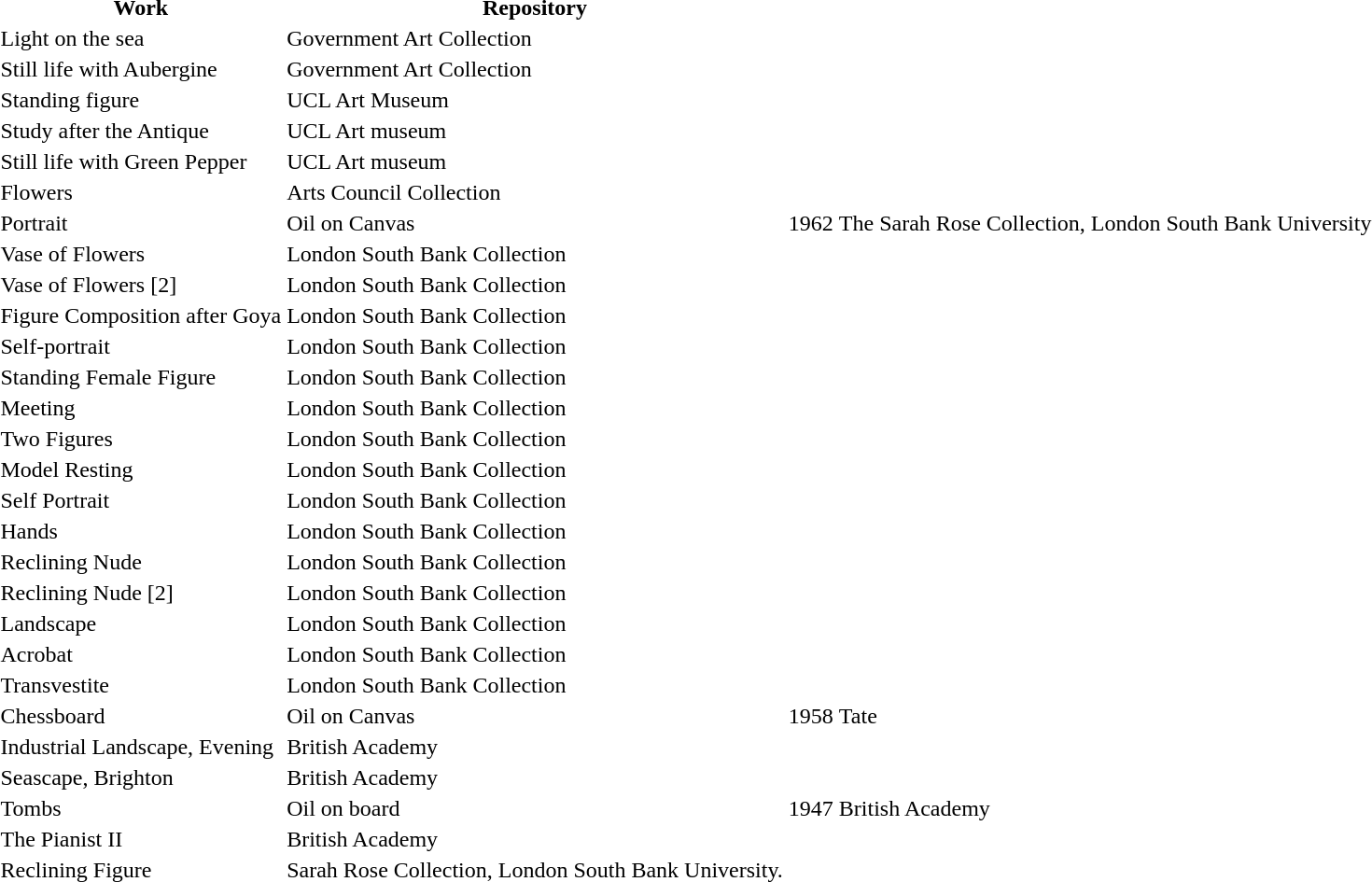<table class="WORKS IN PUBLIC COLLECTIONS">
<tr>
<th><strong>Work</strong></th>
<th><strong>Repository</strong></th>
</tr>
<tr>
<td>Light on the sea</td>
<td>Government Art Collection</td>
</tr>
<tr>
<td>Still life with Aubergine</td>
<td>Government Art Collection</td>
</tr>
<tr>
<td>Standing figure</td>
<td>UCL Art Museum</td>
</tr>
<tr>
<td>Study after the Antique</td>
<td>UCL Art museum</td>
</tr>
<tr>
<td>Still life with Green Pepper</td>
<td>UCL Art museum</td>
</tr>
<tr>
<td>Flowers</td>
<td>Arts Council Collection</td>
</tr>
<tr>
<td>Portrait</td>
<td>Oil on Canvas</td>
<td>1962</td>
<td>The Sarah Rose Collection, London South Bank University</td>
</tr>
<tr>
<td>Vase of Flowers</td>
<td>London South Bank Collection</td>
</tr>
<tr>
<td>Vase of Flowers [2]</td>
<td>London South Bank Collection</td>
</tr>
<tr>
<td>Figure Composition after Goya</td>
<td>London South Bank Collection</td>
</tr>
<tr>
<td>Self-portrait</td>
<td>London South Bank Collection</td>
</tr>
<tr>
<td>Standing Female Figure</td>
<td>London South Bank Collection</td>
</tr>
<tr>
<td>Meeting</td>
<td>London South Bank Collection</td>
</tr>
<tr>
<td>Two Figures</td>
<td>London South Bank Collection</td>
</tr>
<tr>
<td>Model Resting</td>
<td>London South Bank Collection</td>
</tr>
<tr>
<td>Self Portrait</td>
<td>London South Bank Collection</td>
</tr>
<tr>
<td>Hands</td>
<td>London South Bank Collection</td>
</tr>
<tr>
<td>Reclining Nude</td>
<td>London South Bank Collection</td>
</tr>
<tr>
<td>Reclining Nude [2]</td>
<td>London South Bank Collection</td>
</tr>
<tr>
<td>Landscape</td>
<td>London South Bank Collection</td>
</tr>
<tr>
<td>Acrobat</td>
<td>London South Bank Collection</td>
</tr>
<tr>
<td>Transvestite</td>
<td>London South Bank Collection</td>
</tr>
<tr>
<td>Chessboard</td>
<td>Oil on Canvas</td>
<td>1958</td>
<td>Tate</td>
</tr>
<tr>
<td>Industrial Landscape, Evening</td>
<td>British Academy</td>
</tr>
<tr>
<td>Seascape, Brighton</td>
<td>British Academy</td>
</tr>
<tr>
<td>Tombs</td>
<td>Oil on board</td>
<td>1947</td>
<td>British Academy</td>
</tr>
<tr>
<td>The Pianist II</td>
<td>British Academy</td>
</tr>
<tr>
<td>Reclining Figure</td>
<td>Sarah Rose Collection, London South Bank University.</td>
</tr>
</table>
